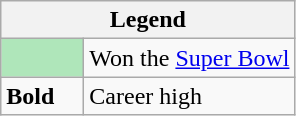<table class="wikitable">
<tr>
<th colspan="2">Legend</th>
</tr>
<tr>
<td style="background:#afe6ba; width:3em;"></td>
<td>Won the <a href='#'>Super Bowl</a></td>
</tr>
<tr>
<td style="width:3em;"><strong>Bold</strong></td>
<td>Career high</td>
</tr>
</table>
